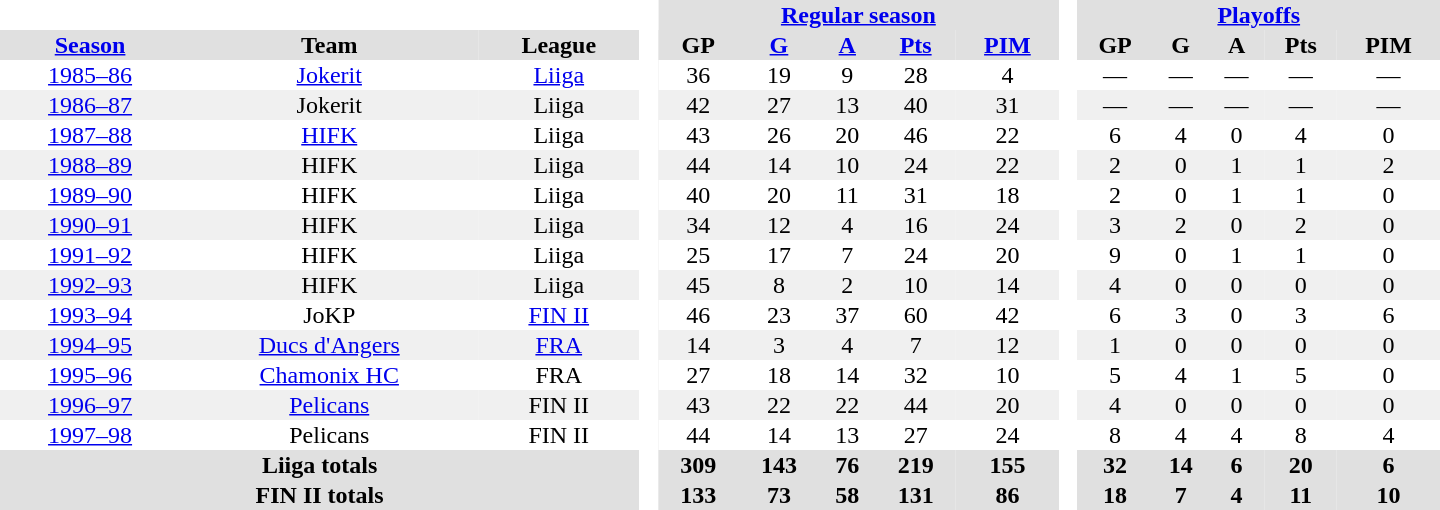<table border="0" cellpadding="1" cellspacing="0" style="text-align:center; width:60em">
<tr bgcolor="#e0e0e0">
<th colspan="3" bgcolor="#ffffff"> </th>
<th rowspan="99" bgcolor="#ffffff"> </th>
<th colspan="5"><a href='#'>Regular season</a></th>
<th rowspan="99" bgcolor="#ffffff"> </th>
<th colspan="5"><a href='#'>Playoffs</a></th>
</tr>
<tr bgcolor="#e0e0e0">
<th><a href='#'>Season</a></th>
<th>Team</th>
<th>League</th>
<th>GP</th>
<th><a href='#'>G</a></th>
<th><a href='#'>A</a></th>
<th><a href='#'>Pts</a></th>
<th><a href='#'>PIM</a></th>
<th>GP</th>
<th>G</th>
<th>A</th>
<th>Pts</th>
<th>PIM</th>
</tr>
<tr>
<td><a href='#'>1985–86</a></td>
<td><a href='#'>Jokerit</a></td>
<td><a href='#'>Liiga</a></td>
<td>36</td>
<td>19</td>
<td>9</td>
<td>28</td>
<td>4</td>
<td>—</td>
<td>—</td>
<td>—</td>
<td>—</td>
<td>—</td>
</tr>
<tr bgcolor="#f0f0f0">
<td><a href='#'>1986–87</a></td>
<td>Jokerit</td>
<td>Liiga</td>
<td>42</td>
<td>27</td>
<td>13</td>
<td>40</td>
<td>31</td>
<td>—</td>
<td>—</td>
<td>—</td>
<td>—</td>
<td>—</td>
</tr>
<tr>
</tr>
<tr>
<td><a href='#'>1987–88</a></td>
<td><a href='#'>HIFK</a></td>
<td>Liiga</td>
<td>43</td>
<td>26</td>
<td>20</td>
<td>46</td>
<td>22</td>
<td>6</td>
<td>4</td>
<td>0</td>
<td>4</td>
<td>0</td>
</tr>
<tr bgcolor="#f0f0f0">
<td><a href='#'>1988–89</a></td>
<td>HIFK</td>
<td>Liiga</td>
<td>44</td>
<td>14</td>
<td>10</td>
<td>24</td>
<td>22</td>
<td>2</td>
<td>0</td>
<td>1</td>
<td>1</td>
<td>2</td>
</tr>
<tr>
<td><a href='#'>1989–90</a></td>
<td>HIFK</td>
<td>Liiga</td>
<td>40</td>
<td>20</td>
<td>11</td>
<td>31</td>
<td>18</td>
<td>2</td>
<td>0</td>
<td>1</td>
<td>1</td>
<td>0</td>
</tr>
<tr bgcolor="#f0f0f0">
<td><a href='#'>1990–91</a></td>
<td>HIFK</td>
<td>Liiga</td>
<td>34</td>
<td>12</td>
<td>4</td>
<td>16</td>
<td>24</td>
<td>3</td>
<td>2</td>
<td>0</td>
<td>2</td>
<td>0</td>
</tr>
<tr>
<td><a href='#'>1991–92</a></td>
<td>HIFK</td>
<td>Liiga</td>
<td>25</td>
<td>17</td>
<td>7</td>
<td>24</td>
<td>20</td>
<td>9</td>
<td>0</td>
<td>1</td>
<td>1</td>
<td>0</td>
</tr>
<tr bgcolor="#f0f0f0">
<td><a href='#'>1992–93</a></td>
<td>HIFK</td>
<td>Liiga</td>
<td>45</td>
<td>8</td>
<td>2</td>
<td>10</td>
<td>14</td>
<td>4</td>
<td>0</td>
<td>0</td>
<td>0</td>
<td>0</td>
</tr>
<tr>
<td><a href='#'>1993–94</a></td>
<td>JoKP</td>
<td><a href='#'>FIN II</a></td>
<td>46</td>
<td>23</td>
<td>37</td>
<td>60</td>
<td>42</td>
<td>6</td>
<td>3</td>
<td>0</td>
<td>3</td>
<td>6</td>
</tr>
<tr bgcolor="#f0f0f0">
<td><a href='#'>1994–95</a></td>
<td><a href='#'>Ducs d'Angers</a></td>
<td><a href='#'>FRA</a></td>
<td>14</td>
<td>3</td>
<td>4</td>
<td>7</td>
<td>12</td>
<td>1</td>
<td>0</td>
<td>0</td>
<td>0</td>
<td>0</td>
</tr>
<tr>
<td><a href='#'>1995–96</a></td>
<td><a href='#'>Chamonix HC</a></td>
<td>FRA</td>
<td>27</td>
<td>18</td>
<td>14</td>
<td>32</td>
<td>10</td>
<td>5</td>
<td>4</td>
<td>1</td>
<td>5</td>
<td>0</td>
</tr>
<tr bgcolor="#f0f0f0">
<td><a href='#'>1996–97</a></td>
<td><a href='#'>Pelicans</a></td>
<td>FIN II</td>
<td>43</td>
<td>22</td>
<td>22</td>
<td>44</td>
<td>20</td>
<td>4</td>
<td>0</td>
<td>0</td>
<td>0</td>
<td>0</td>
</tr>
<tr>
<td><a href='#'>1997–98</a></td>
<td>Pelicans</td>
<td>FIN II</td>
<td>44</td>
<td>14</td>
<td>13</td>
<td>27</td>
<td>24</td>
<td>8</td>
<td>4</td>
<td>4</td>
<td>8</td>
<td>4</td>
</tr>
<tr bgcolor="#e0e0e0">
<th colspan="3">Liiga totals</th>
<th>309</th>
<th>143</th>
<th>76</th>
<th>219</th>
<th>155</th>
<th>32</th>
<th>14</th>
<th>6</th>
<th>20</th>
<th>6</th>
</tr>
<tr bgcolor="#e0e0e0">
<th colspan="3">FIN II totals</th>
<th>133</th>
<th>73</th>
<th>58</th>
<th>131</th>
<th>86</th>
<th>18</th>
<th>7</th>
<th>4</th>
<th>11</th>
<th>10</th>
</tr>
</table>
